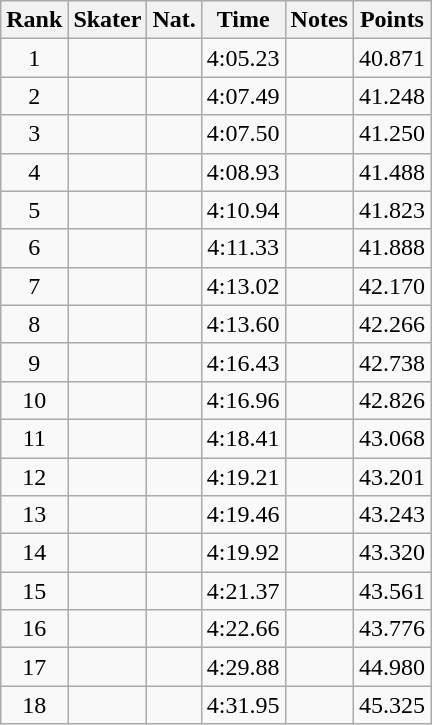<table class="wikitable sortable" border="1" style="text-align:center">
<tr>
<th>Rank</th>
<th>Skater</th>
<th>Nat.</th>
<th>Time</th>
<th>Notes</th>
<th>Points</th>
</tr>
<tr>
<td>1</td>
<td align=left></td>
<td></td>
<td>4:05.23</td>
<td></td>
<td>40.871</td>
</tr>
<tr>
<td>2</td>
<td align=left></td>
<td></td>
<td>4:07.49</td>
<td></td>
<td>41.248</td>
</tr>
<tr>
<td>3</td>
<td align=left></td>
<td></td>
<td>4:07.50</td>
<td></td>
<td>41.250</td>
</tr>
<tr>
<td>4</td>
<td align=left></td>
<td></td>
<td>4:08.93</td>
<td></td>
<td>41.488</td>
</tr>
<tr>
<td>5</td>
<td align=left></td>
<td></td>
<td>4:10.94</td>
<td></td>
<td>41.823</td>
</tr>
<tr>
<td>6</td>
<td align=left></td>
<td></td>
<td>4:11.33</td>
<td></td>
<td>41.888</td>
</tr>
<tr>
<td>7</td>
<td align=left></td>
<td></td>
<td>4:13.02</td>
<td></td>
<td>42.170</td>
</tr>
<tr>
<td>8</td>
<td align=left></td>
<td></td>
<td>4:13.60</td>
<td></td>
<td>42.266</td>
</tr>
<tr>
<td>9</td>
<td align=left></td>
<td></td>
<td>4:16.43</td>
<td></td>
<td>42.738</td>
</tr>
<tr>
<td>10</td>
<td align=left></td>
<td></td>
<td>4:16.96</td>
<td></td>
<td>42.826</td>
</tr>
<tr>
<td>11</td>
<td align=left></td>
<td></td>
<td>4:18.41</td>
<td></td>
<td>43.068</td>
</tr>
<tr>
<td>12</td>
<td align=left></td>
<td></td>
<td>4:19.21</td>
<td></td>
<td>43.201</td>
</tr>
<tr>
<td>13</td>
<td align=left></td>
<td></td>
<td>4:19.46</td>
<td></td>
<td>43.243</td>
</tr>
<tr>
<td>14</td>
<td align=left></td>
<td></td>
<td>4:19.92</td>
<td></td>
<td>43.320</td>
</tr>
<tr>
<td>15</td>
<td align=left></td>
<td></td>
<td>4:21.37</td>
<td></td>
<td>43.561</td>
</tr>
<tr>
<td>16</td>
<td align=left></td>
<td></td>
<td>4:22.66</td>
<td></td>
<td>43.776</td>
</tr>
<tr>
<td>17</td>
<td align=left></td>
<td></td>
<td>4:29.88</td>
<td></td>
<td>44.980</td>
</tr>
<tr>
<td>18</td>
<td align=left></td>
<td></td>
<td>4:31.95</td>
<td></td>
<td>45.325</td>
</tr>
</table>
